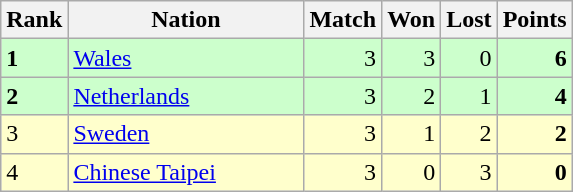<table class="wikitable">
<tr>
<th width=20>Rank</th>
<th width=150>Nation</th>
<th width=20>Match</th>
<th width=20>Won</th>
<th width=20>Lost</th>
<th width=20>Points</th>
</tr>
<tr style="text-align:right; background:#cfc;">
<td align="left"><strong>1</strong></td>
<td style="text-align:left;"> <a href='#'>Wales</a></td>
<td>3</td>
<td>3</td>
<td>0</td>
<td><strong>6</strong></td>
</tr>
<tr style="text-align:right; background:#cfc;">
<td align="left"><strong>2</strong></td>
<td style="text-align:left;"> <a href='#'>Netherlands</a></td>
<td>3</td>
<td>2</td>
<td>1</td>
<td><strong>4</strong></td>
</tr>
<tr style="text-align:right; background:#ffc;">
<td align="left">3</td>
<td style="text-align:left;"> <a href='#'>Sweden</a></td>
<td>3</td>
<td>1</td>
<td>2</td>
<td><strong>2</strong></td>
</tr>
<tr style="text-align:right; background:#ffc;">
<td align="left">4</td>
<td style="text-align:left;"> <a href='#'>Chinese Taipei</a></td>
<td>3</td>
<td>0</td>
<td>3</td>
<td><strong>0</strong></td>
</tr>
</table>
